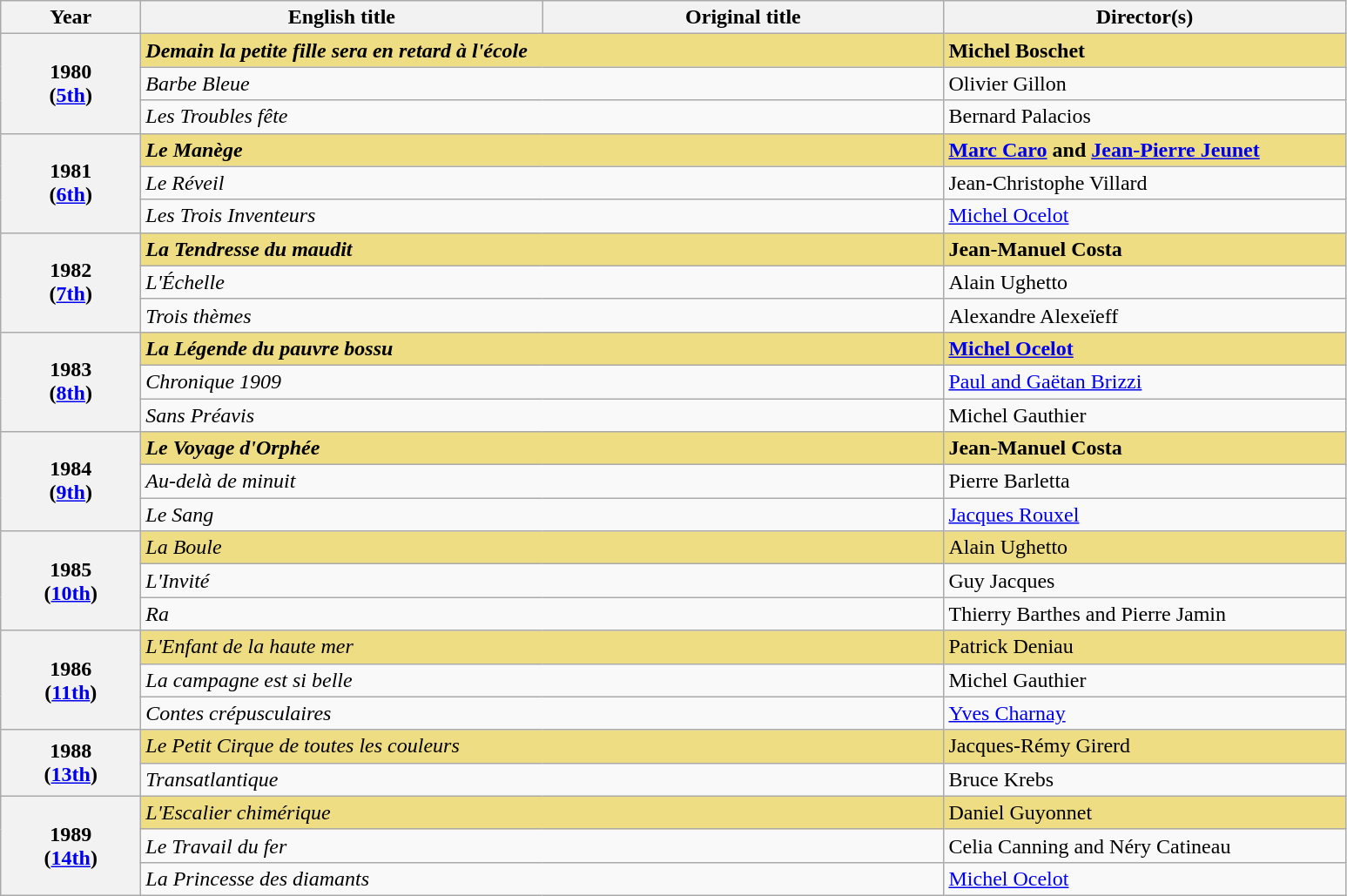<table class="wikitable">
<tr>
<th width="100">Year</th>
<th width="300">English title</th>
<th width="300">Original title</th>
<th width="300">Director(s)</th>
</tr>
<tr>
<th rowspan="3" style="text-align:center;">1980<br>(<a href='#'>5th</a>)</th>
<td colspan="2" style="background:#eedd82;"><strong><em>Demain la petite fille sera en retard à l'école</em></strong></td>
<td style="background:#eedd82;"><strong>Michel Boschet</strong></td>
</tr>
<tr>
<td colspan="2"><em>Barbe Bleue</em></td>
<td>Olivier Gillon</td>
</tr>
<tr>
<td colspan="2"><em>Les Troubles fête</em></td>
<td>Bernard Palacios</td>
</tr>
<tr>
<th rowspan="3" style="text-align:center;">1981<br>(<a href='#'>6th</a>)</th>
<td colspan="2" style="background:#eedd82;"><strong><em>Le Manège</em></strong></td>
<td style="background:#eedd82;"><strong><a href='#'>Marc Caro</a> and <a href='#'>Jean-Pierre Jeunet</a></strong></td>
</tr>
<tr>
<td colspan="2"><em>Le Réveil</em></td>
<td>Jean-Christophe Villard</td>
</tr>
<tr>
<td colspan="2"><em>Les Trois Inventeurs</em></td>
<td><a href='#'>Michel Ocelot</a></td>
</tr>
<tr>
<th rowspan="3" style="text-align:center;">1982<br>(<a href='#'>7th</a>)</th>
<td colspan="2" style="background:#eedd82;"><strong><em>La Tendresse du maudit</em></strong></td>
<td style="background:#eedd82;"><strong>Jean-Manuel Costa</strong></td>
</tr>
<tr>
<td colspan="2"><em>L'Échelle</em></td>
<td>Alain Ughetto</td>
</tr>
<tr>
<td colspan="2"><em>Trois thèmes</em></td>
<td>Alexandre Alexeïeff</td>
</tr>
<tr>
<th rowspan="3" style="text-align:center;">1983<br>(<a href='#'>8th</a>)</th>
<td colspan="2" style="background:#eedd82;"><strong><em>La Légende du pauvre bossu</em></strong></td>
<td style="background:#eedd82;"><a href='#'><strong>Michel Ocelot</strong></a></td>
</tr>
<tr>
<td colspan="2"><em>Chronique 1909</em></td>
<td><a href='#'>Paul and Gaëtan Brizzi</a></td>
</tr>
<tr>
<td colspan="2"><em>Sans Préavis</em></td>
<td>Michel Gauthier</td>
</tr>
<tr>
<th rowspan="3" style="text-align:center;">1984<br>(<a href='#'>9th</a>)</th>
<td colspan="2" style="background:#eedd82;"><strong><em>Le Voyage d'Orphée</em></strong></td>
<td style="background:#eedd82;"><strong>Jean-Manuel Costa</strong></td>
</tr>
<tr>
<td colspan="2"><em>Au-delà de minuit</em></td>
<td>Pierre Barletta</td>
</tr>
<tr>
<td colspan="2"><em>Le Sang</em></td>
<td><a href='#'>Jacques Rouxel</a></td>
</tr>
<tr>
<th rowspan="3" style="text-align:center;">1985<br>(<a href='#'>10th</a>)</th>
<td colspan="2" style="background:#eedd82;"><em>La Boule</em></td>
<td style="background:#eedd82;">Alain Ughetto</td>
</tr>
<tr>
<td colspan="2"><em>L'Invité</em></td>
<td>Guy Jacques</td>
</tr>
<tr>
<td colspan="2"><em>Ra</em></td>
<td>Thierry Barthes and Pierre Jamin</td>
</tr>
<tr>
<th rowspan="3" style="text-align:center;">1986<br>(<a href='#'>11th</a>)</th>
<td colspan="2" style="background:#eedd82;"><em>L'Enfant de la haute mer</em></td>
<td style="background:#eedd82;">Patrick Deniau</td>
</tr>
<tr>
<td colspan="2"><em>La campagne est si belle</em></td>
<td>Michel Gauthier</td>
</tr>
<tr>
<td colspan="2"><em>Contes crépusculaires</em></td>
<td><a href='#'>Yves Charnay</a></td>
</tr>
<tr>
<th rowspan="2" style="text-align:center;">1988<br>(<a href='#'>13th</a>)</th>
<td colspan="2" style="background:#eedd82;"><em>Le Petit Cirque de toutes les couleurs</em></td>
<td style="background:#eedd82;">Jacques-Rémy Girerd</td>
</tr>
<tr>
<td colspan="2"><em>Transatlantique</em></td>
<td>Bruce Krebs</td>
</tr>
<tr>
<th rowspan="3" style="text-align:center;">1989<br>(<a href='#'>14th</a>)</th>
<td colspan="2" style="background:#eedd82;"><em>L'Escalier chimérique</em></td>
<td style="background:#eedd82;">Daniel Guyonnet</td>
</tr>
<tr>
<td colspan="2"><em>Le Travail du fer</em></td>
<td>Celia Canning and Néry Catineau</td>
</tr>
<tr>
<td colspan="2"><em>La Princesse des diamants</em></td>
<td><a href='#'>Michel Ocelot</a></td>
</tr>
</table>
